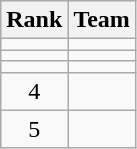<table class=wikitable style="text-align:center;">
<tr>
<th>Rank</th>
<th>Team</th>
</tr>
<tr>
<td></td>
<td align=left></td>
</tr>
<tr>
<td></td>
<td align=left></td>
</tr>
<tr>
<td></td>
<td align=left></td>
</tr>
<tr>
<td>4</td>
<td align=left></td>
</tr>
<tr>
<td>5</td>
<td align=left></td>
</tr>
</table>
